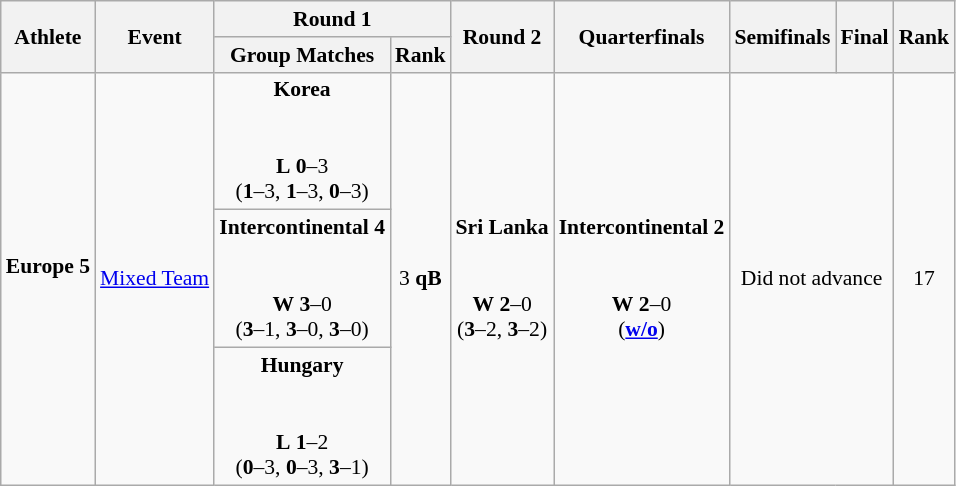<table class="wikitable" border="1" style="font-size:90%">
<tr>
<th rowspan=2>Athlete</th>
<th rowspan=2>Event</th>
<th colspan=2>Round 1</th>
<th rowspan=2>Round 2</th>
<th rowspan=2>Quarterfinals</th>
<th rowspan=2>Semifinals</th>
<th rowspan=2>Final</th>
<th rowspan=2>Rank</th>
</tr>
<tr>
<th>Group Matches</th>
<th>Rank</th>
</tr>
<tr>
<td rowspan="3"><strong>Europe 5</strong><br><br></td>
<td rowspan=3><a href='#'>Mixed Team</a></td>
<td align=center><strong>Korea</strong><br><br><br> <strong>L</strong> <strong>0</strong>–3 <br> (<strong>1</strong>–3, <strong>1</strong>–3, <strong>0</strong>–3)</td>
<td rowspan=3 align=center>3 <strong>qB</strong></td>
<td align=center rowspan=3><strong>Sri Lanka</strong><br><br><br> <strong>W</strong> <strong>2</strong>–0 <br> (<strong>3</strong>–2, <strong>3</strong>–2)</td>
<td align=center rowspan=3><strong>Intercontinental 2</strong><br><br><br> <strong>W</strong> <strong>2</strong>–0 <br> (<strong><a href='#'>w/o</a></strong>)</td>
<td rowspan=3 colspan=2 align=center>Did not advance</td>
<td rowspan=3 align=center>17</td>
</tr>
<tr>
<td align=center><strong>Intercontinental 4</strong><br><br><br> <strong>W</strong> <strong>3</strong>–0 <br> (<strong>3</strong>–1, <strong>3</strong>–0, <strong>3</strong>–0)</td>
</tr>
<tr>
<td align=center><strong>Hungary</strong><br><br><br> <strong>L</strong> <strong>1</strong>–2 <br> (<strong>0</strong>–3, <strong>0</strong>–3, <strong>3</strong>–1)</td>
</tr>
</table>
